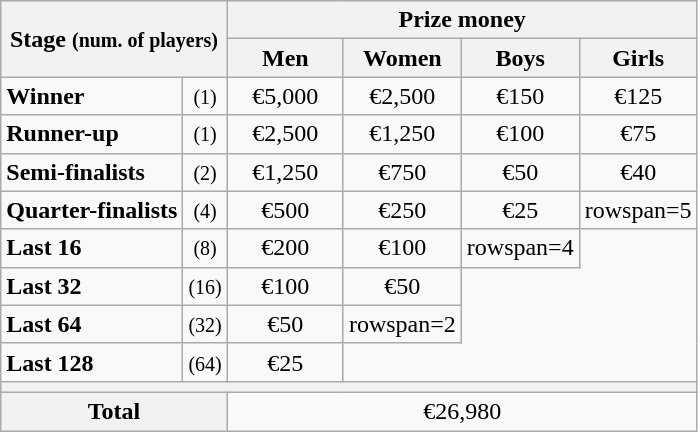<table class="wikitable">
<tr>
<th rowspan=2 colspan=2 style="text-align: center;">Stage <small>(num. of players)</small></th>
<th colspan=4>Prize money</th>
</tr>
<tr>
<th width=70px>Men</th>
<th width=70px>Women</th>
<th width=70px>Boys</th>
<th width=70px>Girls</th>
</tr>
<tr>
<td><strong>Winner</strong></td>
<td align=center><small>(1)</small></td>
<td align=center>€5,000</td>
<td align=center>€2,500</td>
<td align=center>€150</td>
<td align=center>€125</td>
</tr>
<tr>
<td><strong>Runner-up</strong></td>
<td align=center><small>(1)</small></td>
<td align=center>€2,500</td>
<td align=center>€1,250</td>
<td align=center>€100</td>
<td align=center>€75</td>
</tr>
<tr>
<td><strong>Semi-finalists</strong></td>
<td align=center><small>(2)</small></td>
<td align=center>€1,250</td>
<td align=center>€750</td>
<td align=center>€50</td>
<td align=center>€40</td>
</tr>
<tr>
<td><strong>Quarter-finalists</strong></td>
<td align=center><small>(4)</small></td>
<td align=center>€500</td>
<td align=center>€250</td>
<td align=center>€25</td>
<td>rowspan=5 </td>
</tr>
<tr>
<td><strong>Last 16</strong></td>
<td align=center><small>(8)</small></td>
<td align=center>€200</td>
<td align=center>€100</td>
<td>rowspan=4 </td>
</tr>
<tr>
<td><strong>Last 32</strong></td>
<td align=center><small>(16)</small></td>
<td align=center>€100</td>
<td align=center>€50</td>
</tr>
<tr>
<td><strong>Last 64</strong></td>
<td align=center><small>(32)</small></td>
<td align=center>€50</td>
<td>rowspan=2 </td>
</tr>
<tr>
<td><strong>Last 128</strong></td>
<td align=center><small>(64)</small></td>
<td align=center>€25</td>
</tr>
<tr>
<th colspan=6></th>
</tr>
<tr>
<th colspan=2>Total</th>
<td align=center colspan=4>€26,980</td>
</tr>
</table>
